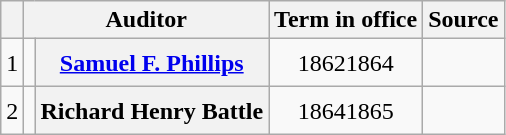<table class="wikitable sortable" style="text-align:center;">
<tr>
<th scope="col" data-sort-type="number"></th>
<th scope="col" colspan="2">Auditor</th>
<th scope="col">Term in office</th>
<th scope="col">Source</th>
</tr>
<tr style="height:2em;">
<td>1</td>
<td data-sort-value="Phillips, Samuel F."></td>
<th scope="row"><a href='#'>Samuel F. Phillips</a></th>
<td>18621864</td>
<td "source"></td>
</tr>
<tr style="height:2em;">
<td>2</td>
<td data-sort-value="Battle, Richard Henry"></td>
<th scope="row">Richard Henry Battle</th>
<td>18641865</td>
<td "source"></td>
</tr>
</table>
